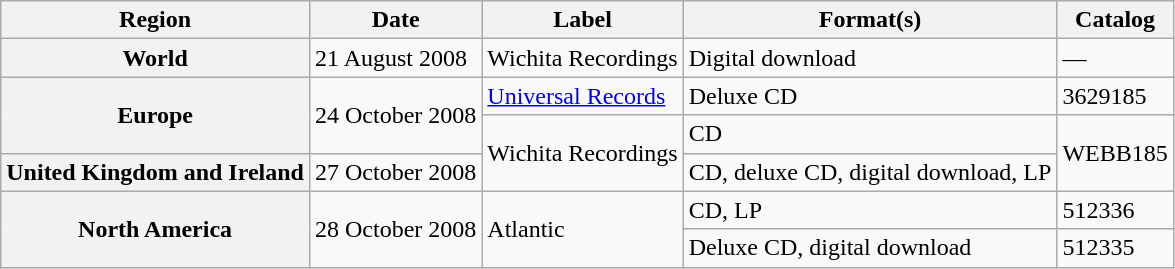<table class="wikitable plainrowheaders">
<tr>
<th>Region</th>
<th>Date</th>
<th>Label</th>
<th>Format(s)</th>
<th>Catalog</th>
</tr>
<tr>
<th scope="row">World</th>
<td>21 August 2008</td>
<td>Wichita Recordings</td>
<td>Digital download</td>
<td>—</td>
</tr>
<tr>
<th scope="row" rowspan="2">Europe</th>
<td rowspan="2">24 October 2008</td>
<td><a href='#'>Universal Records</a></td>
<td>Deluxe CD</td>
<td>3629185</td>
</tr>
<tr>
<td rowspan="2">Wichita Recordings</td>
<td>CD</td>
<td rowspan="2">WEBB185</td>
</tr>
<tr>
<th scope="row">United Kingdom and Ireland</th>
<td>27 October 2008</td>
<td>CD, deluxe CD, digital download, LP</td>
</tr>
<tr>
<th scope="row" rowspan="2">North America</th>
<td rowspan="2">28 October 2008</td>
<td rowspan="2">Atlantic</td>
<td>CD, LP</td>
<td>512336</td>
</tr>
<tr>
<td>Deluxe CD, digital download</td>
<td>512335</td>
</tr>
</table>
